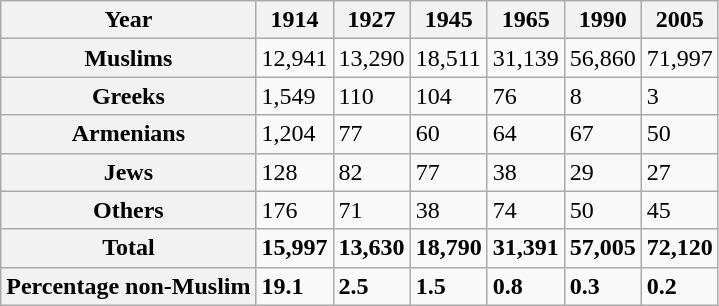<table class="wikitable" style="clear:both">
<tr>
<th>Year</th>
<th>1914</th>
<th>1927</th>
<th>1945</th>
<th>1965</th>
<th>1990</th>
<th>2005</th>
</tr>
<tr>
<th>Muslims</th>
<td>12,941</td>
<td>13,290</td>
<td>18,511</td>
<td>31,139</td>
<td>56,860</td>
<td>71,997</td>
</tr>
<tr>
<th>Greeks</th>
<td>1,549</td>
<td>110</td>
<td>104</td>
<td>76</td>
<td>8</td>
<td>3</td>
</tr>
<tr>
<th>Armenians</th>
<td>1,204</td>
<td>77</td>
<td>60</td>
<td>64</td>
<td>67</td>
<td>50</td>
</tr>
<tr>
<th>Jews</th>
<td>128</td>
<td>82</td>
<td>77</td>
<td>38</td>
<td>29</td>
<td>27</td>
</tr>
<tr>
<th>Others</th>
<td>176</td>
<td>71</td>
<td>38</td>
<td>74</td>
<td>50</td>
<td>45</td>
</tr>
<tr style="font-weight: bold">
<th>Total</th>
<td>15,997</td>
<td>13,630</td>
<td>18,790</td>
<td>31,391</td>
<td>57,005</td>
<td>72,120</td>
</tr>
<tr style="font-weight: bold">
<th>Percentage non-Muslim</th>
<td>19.1</td>
<td>2.5</td>
<td>1.5</td>
<td>0.8</td>
<td>0.3</td>
<td>0.2</td>
</tr>
</table>
